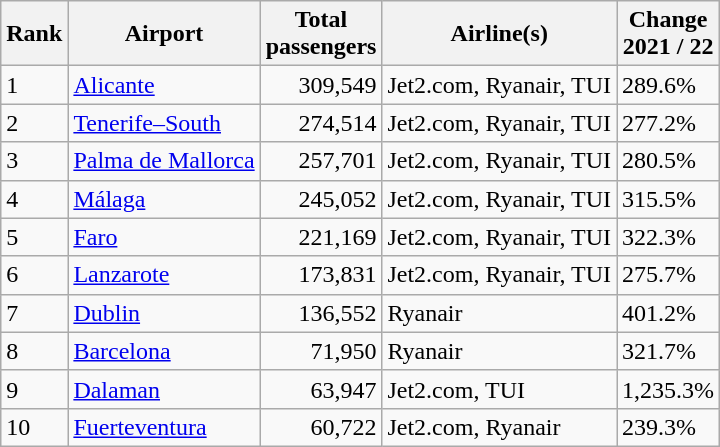<table class="wikitable sortable">
<tr>
<th>Rank</th>
<th>Airport</th>
<th>Total <br>passengers</th>
<th>Airline(s)</th>
<th>Change<br>2021 / 22</th>
</tr>
<tr>
<td>1</td>
<td><a href='#'>Alicante</a></td>
<td align='right'>309,549</td>
<td>Jet2.com, Ryanair, TUI</td>
<td> 289.6%</td>
</tr>
<tr>
<td>2</td>
<td><a href='#'>Tenerife–South</a></td>
<td align='right'>274,514</td>
<td>Jet2.com, Ryanair, TUI</td>
<td> 277.2%</td>
</tr>
<tr>
<td>3</td>
<td><a href='#'>Palma de Mallorca</a></td>
<td align='right'>257,701</td>
<td>Jet2.com, Ryanair, TUI</td>
<td> 280.5%</td>
</tr>
<tr>
<td>4</td>
<td><a href='#'>Málaga</a></td>
<td align='right'>245,052</td>
<td>Jet2.com, Ryanair, TUI</td>
<td> 315.5%</td>
</tr>
<tr>
<td>5</td>
<td><a href='#'>Faro</a></td>
<td align='right'>221,169</td>
<td>Jet2.com, Ryanair, TUI</td>
<td> 322.3%</td>
</tr>
<tr>
<td>6</td>
<td><a href='#'>Lanzarote</a></td>
<td align='right'>173,831</td>
<td>Jet2.com, Ryanair, TUI</td>
<td> 275.7%</td>
</tr>
<tr>
<td>7</td>
<td><a href='#'>Dublin</a></td>
<td align='right'>136,552</td>
<td>Ryanair</td>
<td> 401.2%</td>
</tr>
<tr>
<td>8</td>
<td><a href='#'>Barcelona</a></td>
<td align='right'>71,950</td>
<td>Ryanair</td>
<td> 321.7%</td>
</tr>
<tr>
<td>9</td>
<td><a href='#'>Dalaman</a></td>
<td align='right'>63,947</td>
<td>Jet2.com, TUI</td>
<td> 1,235.3%</td>
</tr>
<tr>
<td>10</td>
<td><a href='#'>Fuerteventura</a></td>
<td align='right'>60,722</td>
<td>Jet2.com, Ryanair</td>
<td> 239.3%</td>
</tr>
</table>
